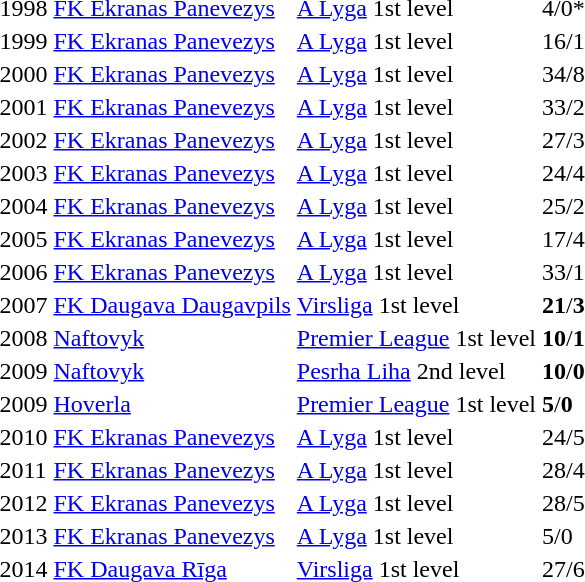<table>
<tr>
<td>1998</td>
<td> <a href='#'>FK Ekranas Panevezys</a></td>
<td><a href='#'>A Lyga</a> 1st level</td>
<td>4/0*</td>
</tr>
<tr>
<td>1999</td>
<td> <a href='#'>FK Ekranas Panevezys</a></td>
<td><a href='#'>A Lyga</a> 1st level</td>
<td>16/1</td>
</tr>
<tr>
<td>2000</td>
<td> <a href='#'>FK Ekranas Panevezys</a></td>
<td><a href='#'>A Lyga</a> 1st level</td>
<td>34/8</td>
</tr>
<tr>
<td>2001</td>
<td> <a href='#'>FK Ekranas Panevezys</a></td>
<td><a href='#'>A Lyga</a> 1st level</td>
<td>33/2</td>
</tr>
<tr>
<td>2002</td>
<td> <a href='#'>FK Ekranas Panevezys</a></td>
<td><a href='#'>A Lyga</a> 1st level</td>
<td>27/3</td>
</tr>
<tr>
<td>2003</td>
<td> <a href='#'>FK Ekranas Panevezys</a></td>
<td><a href='#'>A Lyga</a> 1st level</td>
<td>24/4</td>
</tr>
<tr>
<td>2004</td>
<td> <a href='#'>FK Ekranas Panevezys</a></td>
<td><a href='#'>A Lyga</a> 1st level</td>
<td>25/2</td>
</tr>
<tr>
<td>2005</td>
<td> <a href='#'>FK Ekranas Panevezys</a></td>
<td><a href='#'>A Lyga</a> 1st level</td>
<td>17/4</td>
</tr>
<tr>
<td>2006</td>
<td> <a href='#'>FK Ekranas Panevezys</a></td>
<td><a href='#'>A Lyga</a> 1st level</td>
<td>33/1</td>
</tr>
<tr>
<td>2007</td>
<td> <a href='#'>FK Daugava Daugavpils</a></td>
<td><a href='#'>Virsliga</a> 1st level</td>
<td><strong>21</strong>/<strong>3</strong></td>
</tr>
<tr>
<td>2008</td>
<td> <a href='#'>Naftovyk</a></td>
<td><a href='#'>Premier League</a> 1st level</td>
<td><strong>10</strong>/<strong>1</strong></td>
</tr>
<tr>
<td>2009</td>
<td> <a href='#'>Naftovyk</a></td>
<td><a href='#'>Pesrha Liha</a> 2nd level</td>
<td><strong>10</strong>/<strong>0</strong></td>
</tr>
<tr>
<td>2009</td>
<td> <a href='#'>Hoverla</a></td>
<td><a href='#'>Premier League</a> 1st level</td>
<td><strong>5</strong>/<strong>0</strong></td>
</tr>
<tr>
<td>2010</td>
<td> <a href='#'>FK Ekranas Panevezys</a></td>
<td><a href='#'>A Lyga</a> 1st level</td>
<td>24/5</td>
</tr>
<tr>
<td>2011</td>
<td> <a href='#'>FK Ekranas Panevezys</a></td>
<td><a href='#'>A Lyga</a> 1st level</td>
<td>28/4</td>
</tr>
<tr>
<td>2012</td>
<td> <a href='#'>FK Ekranas Panevezys</a></td>
<td><a href='#'>A Lyga</a> 1st level</td>
<td>28/5</td>
</tr>
<tr>
<td>2013</td>
<td> <a href='#'>FK Ekranas Panevezys</a></td>
<td><a href='#'>A Lyga</a> 1st level</td>
<td>5/0</td>
</tr>
<tr>
<td>2014</td>
<td> <a href='#'>FK Daugava Rīga</a></td>
<td><a href='#'>Virsliga</a> 1st level</td>
<td>27/6</td>
</tr>
</table>
